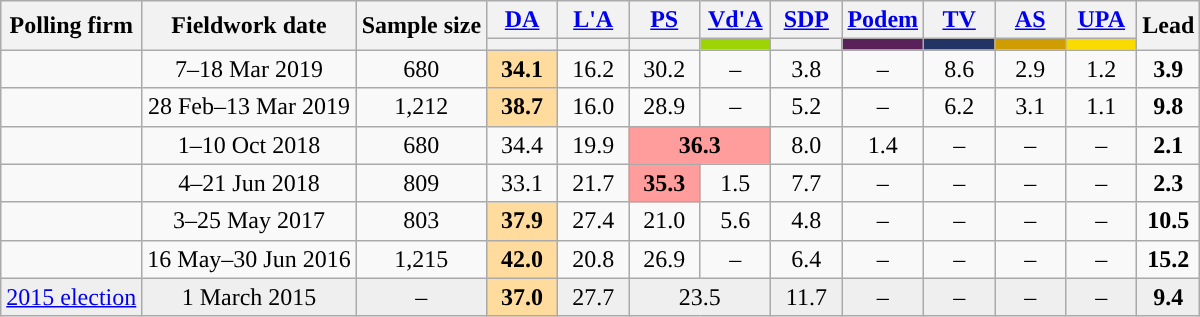<table class=wikitable style=text-align:center>
<tr>
<th rowspan="2">Polling firm</th>
<th rowspan="2">Fieldwork date</th>
<th rowspan="2">Sample size</th>
<th style="width:40px;"><a href='#'>DA</a></th>
<th style="width:40px;"><a href='#'>L'A</a></th>
<th style="width:40px;"><a href='#'>PS</a></th>
<th style="width:40px;"><a href='#'>Vd'A</a></th>
<th style="width:40px;"><a href='#'>SDP</a></th>
<th style="width:40px;"><a href='#'>Podem</a></th>
<th style="width:40px;"><a href='#'>TV</a></th>
<th style="width:40px;"><a href='#'>AS</a></th>
<th style="width:40px;"><a href='#'>UPA</a></th>
<th style="width:30px;" rowspan="2">Lead</th>
</tr>
<tr>
<th style="background:"></th>
<th style="background:"></th>
<th style="background:"></th>
<th style="background:#9DD405;"></th>
<th style="background:"></th>
<th style="background:#5A205A;"></th>
<th style="background:#233364;"></th>
<th style="background:#CF9D00;"></th>
<th style="background:#F9DB00;"></th>
</tr>
<tr>
<td align=left></td>
<td>7–18 Mar 2019</td>
<td>680</td>
<td style="background:#ffdb9d"><strong>34.1</strong></td>
<td>16.2</td>
<td>30.2</td>
<td>–</td>
<td>3.8</td>
<td>–</td>
<td>8.6</td>
<td>2.9</td>
<td>1.2</td>
<td style="background:"><strong>3.9</strong></td>
</tr>
<tr>
<td align=left></td>
<td>28 Feb–13 Mar 2019</td>
<td>1,212</td>
<td style="background:#ffdb9d"><strong>38.7</strong></td>
<td>16.0</td>
<td>28.9</td>
<td>–</td>
<td>5.2</td>
<td>–</td>
<td>6.2</td>
<td>3.1</td>
<td>1.1</td>
<td style="background:"><strong>9.8</strong></td>
</tr>
<tr>
<td align=left></td>
<td>1–10 Oct 2018</td>
<td>680</td>
<td>34.4</td>
<td>19.9</td>
<td style="background:#ff9c9c" colspan=2><strong>36.3</strong></td>
<td>8.0</td>
<td>1.4</td>
<td>–</td>
<td>–</td>
<td>–</td>
<td style="background:"><strong>2.1</strong></td>
</tr>
<tr>
<td align=left></td>
<td>4–21 Jun 2018</td>
<td>809</td>
<td>33.1</td>
<td>21.7</td>
<td style="background:#ff9c9c"><strong>35.3</strong></td>
<td>1.5</td>
<td>7.7</td>
<td>–</td>
<td>–</td>
<td>–</td>
<td>–</td>
<td style="background:"><strong>2.3</strong></td>
</tr>
<tr>
<td align=left></td>
<td>3–25 May 2017</td>
<td>803</td>
<td style="background:#ffdb9d"><strong>37.9</strong></td>
<td>27.4</td>
<td>21.0</td>
<td>5.6</td>
<td>4.8</td>
<td>–</td>
<td>–</td>
<td>–</td>
<td>–</td>
<td style="background:"><strong>10.5</strong></td>
</tr>
<tr>
<td align=left></td>
<td>16 May–30 Jun 2016</td>
<td>1,215</td>
<td style="background:#ffdb9d"><strong>42.0</strong></td>
<td>20.8</td>
<td>26.9</td>
<td>–</td>
<td>6.4</td>
<td>–</td>
<td>–</td>
<td>–</td>
<td>–</td>
<td style="background:"><strong>15.2</strong></td>
</tr>
<tr style="background:#EFEFEF;">
<td align=left><a href='#'>2015 election</a></td>
<td>1 March 2015</td>
<td>–</td>
<td style="background:#ffdb9d"><strong>37.0</strong></td>
<td>27.7</td>
<td colspan=2>23.5</td>
<td>11.7</td>
<td>–</td>
<td>–</td>
<td>–</td>
<td>–</td>
<td style="background:"><strong>9.4</strong></td>
</tr>
</table>
